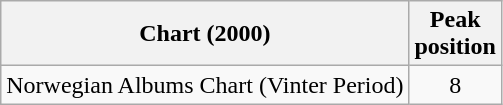<table class="wikitable">
<tr>
<th align="left">Chart (2000)</th>
<th align="left">Peak<br>position</th>
</tr>
<tr>
<td align="left">Norwegian Albums Chart (Vinter Period)</td>
<td style="text-align:center;">8</td>
</tr>
</table>
